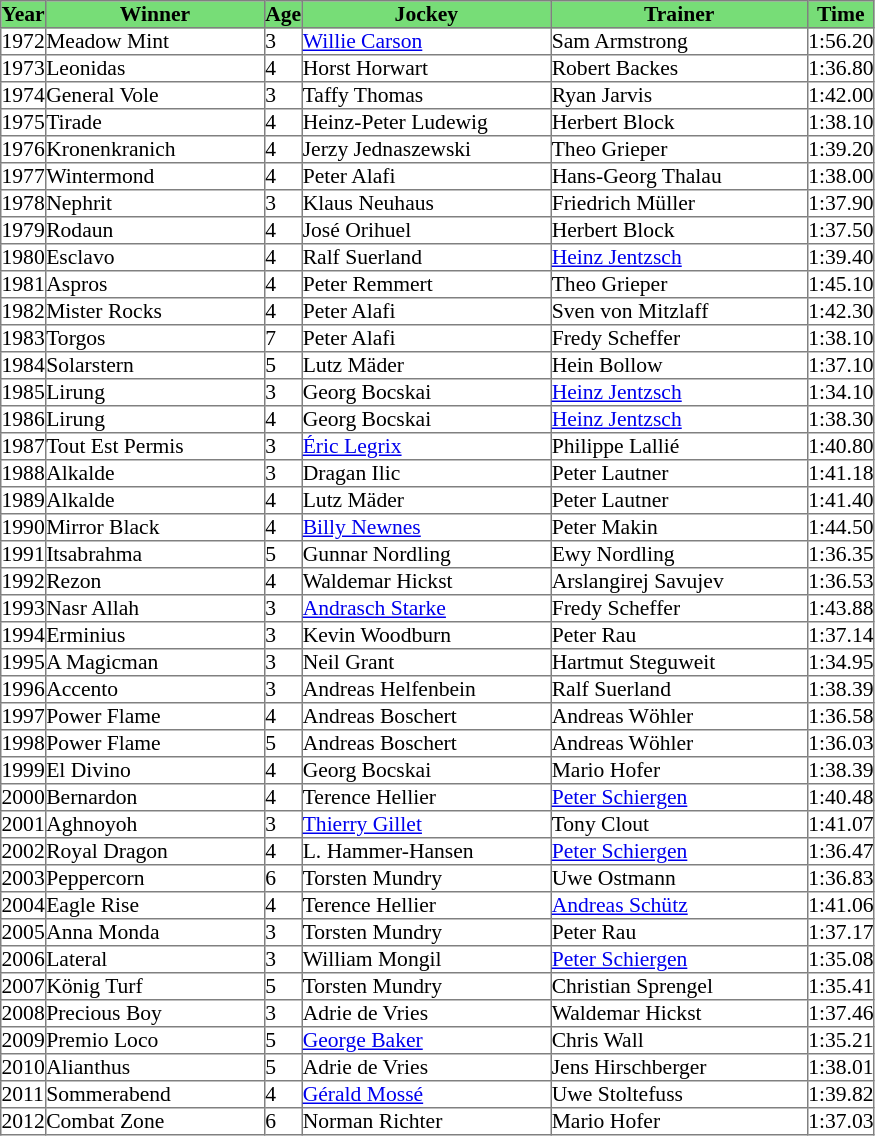<table class = "sortable" | border="1" cellpadding="0" style="border-collapse: collapse; font-size:90%">
<tr bgcolor="#77dd77" align="center">
<th>Year</th>
<th>Winner</th>
<th>Age</th>
<th>Jockey</th>
<th>Trainer</th>
<th>Time</th>
</tr>
<tr>
<td>1972</td>
<td width=145px>Meadow Mint</td>
<td>3</td>
<td width=165px><a href='#'>Willie Carson</a></td>
<td width=170px>Sam Armstrong</td>
<td>1:56.20</td>
</tr>
<tr>
<td>1973</td>
<td>Leonidas</td>
<td>4</td>
<td>Horst Horwart</td>
<td>Robert Backes</td>
<td>1:36.80</td>
</tr>
<tr>
<td>1974</td>
<td>General Vole</td>
<td>3</td>
<td>Taffy Thomas</td>
<td>Ryan Jarvis</td>
<td>1:42.00</td>
</tr>
<tr>
<td>1975</td>
<td>Tirade</td>
<td>4</td>
<td>Heinz-Peter Ludewig</td>
<td>Herbert Block</td>
<td>1:38.10</td>
</tr>
<tr>
<td>1976</td>
<td>Kronenkranich</td>
<td>4</td>
<td>Jerzy Jednaszewski</td>
<td>Theo Grieper</td>
<td>1:39.20</td>
</tr>
<tr>
<td>1977</td>
<td>Wintermond</td>
<td>4</td>
<td>Peter Alafi</td>
<td>Hans-Georg Thalau</td>
<td>1:38.00</td>
</tr>
<tr>
<td>1978</td>
<td>Nephrit</td>
<td>3</td>
<td>Klaus Neuhaus</td>
<td>Friedrich Müller</td>
<td>1:37.90</td>
</tr>
<tr>
<td>1979</td>
<td>Rodaun</td>
<td>4</td>
<td>José Orihuel</td>
<td>Herbert Block</td>
<td>1:37.50</td>
</tr>
<tr>
<td>1980</td>
<td>Esclavo</td>
<td>4</td>
<td>Ralf Suerland</td>
<td><a href='#'>Heinz Jentzsch</a></td>
<td>1:39.40</td>
</tr>
<tr>
<td>1981</td>
<td>Aspros</td>
<td>4</td>
<td>Peter Remmert</td>
<td>Theo Grieper</td>
<td>1:45.10</td>
</tr>
<tr>
<td>1982</td>
<td>Mister Rocks</td>
<td>4</td>
<td>Peter Alafi</td>
<td>Sven von Mitzlaff</td>
<td>1:42.30</td>
</tr>
<tr>
<td>1983</td>
<td>Torgos</td>
<td>7</td>
<td>Peter Alafi</td>
<td>Fredy Scheffer</td>
<td>1:38.10</td>
</tr>
<tr>
<td>1984</td>
<td>Solarstern</td>
<td>5</td>
<td>Lutz Mäder</td>
<td>Hein Bollow</td>
<td>1:37.10</td>
</tr>
<tr>
<td>1985</td>
<td>Lirung</td>
<td>3</td>
<td>Georg Bocskai</td>
<td><a href='#'>Heinz Jentzsch</a></td>
<td>1:34.10</td>
</tr>
<tr>
<td>1986</td>
<td>Lirung</td>
<td>4</td>
<td>Georg Bocskai</td>
<td><a href='#'>Heinz Jentzsch</a></td>
<td>1:38.30</td>
</tr>
<tr>
<td>1987</td>
<td>Tout Est Permis</td>
<td>3</td>
<td><a href='#'>Éric Legrix</a></td>
<td>Philippe Lallié</td>
<td>1:40.80</td>
</tr>
<tr>
<td>1988</td>
<td>Alkalde</td>
<td>3</td>
<td>Dragan Ilic</td>
<td>Peter Lautner</td>
<td>1:41.18</td>
</tr>
<tr>
<td>1989</td>
<td>Alkalde</td>
<td>4</td>
<td>Lutz Mäder</td>
<td>Peter Lautner</td>
<td>1:41.40</td>
</tr>
<tr>
<td>1990</td>
<td>Mirror Black</td>
<td>4</td>
<td><a href='#'>Billy Newnes</a></td>
<td>Peter Makin</td>
<td>1:44.50</td>
</tr>
<tr>
<td>1991</td>
<td>Itsabrahma</td>
<td>5</td>
<td>Gunnar Nordling</td>
<td>Ewy Nordling</td>
<td>1:36.35</td>
</tr>
<tr>
<td>1992</td>
<td>Rezon</td>
<td>4</td>
<td>Waldemar Hickst</td>
<td>Arslangirej Savujev</td>
<td>1:36.53</td>
</tr>
<tr>
<td>1993</td>
<td>Nasr Allah</td>
<td>3</td>
<td><a href='#'>Andrasch Starke</a></td>
<td>Fredy Scheffer</td>
<td>1:43.88</td>
</tr>
<tr>
<td>1994</td>
<td>Erminius</td>
<td>3</td>
<td>Kevin Woodburn</td>
<td>Peter Rau</td>
<td>1:37.14</td>
</tr>
<tr>
<td>1995</td>
<td>A Magicman</td>
<td>3</td>
<td>Neil Grant</td>
<td>Hartmut Steguweit</td>
<td>1:34.95</td>
</tr>
<tr>
<td>1996</td>
<td>Accento</td>
<td>3</td>
<td>Andreas Helfenbein</td>
<td>Ralf Suerland</td>
<td>1:38.39</td>
</tr>
<tr>
<td>1997</td>
<td>Power Flame</td>
<td>4</td>
<td>Andreas Boschert</td>
<td>Andreas Wöhler</td>
<td>1:36.58</td>
</tr>
<tr>
<td>1998</td>
<td>Power Flame</td>
<td>5</td>
<td>Andreas Boschert</td>
<td>Andreas Wöhler</td>
<td>1:36.03</td>
</tr>
<tr>
<td>1999</td>
<td>El Divino</td>
<td>4</td>
<td>Georg Bocskai</td>
<td>Mario Hofer</td>
<td>1:38.39</td>
</tr>
<tr>
<td>2000</td>
<td>Bernardon </td>
<td>4</td>
<td>Terence Hellier</td>
<td><a href='#'>Peter Schiergen</a></td>
<td>1:40.48</td>
</tr>
<tr>
<td>2001</td>
<td>Aghnoyoh</td>
<td>3</td>
<td><a href='#'>Thierry Gillet</a></td>
<td>Tony Clout</td>
<td>1:41.07</td>
</tr>
<tr>
<td>2002</td>
<td>Royal Dragon</td>
<td>4</td>
<td>L. Hammer-Hansen </td>
<td><a href='#'>Peter Schiergen</a></td>
<td>1:36.47</td>
</tr>
<tr>
<td>2003</td>
<td>Peppercorn</td>
<td>6</td>
<td>Torsten Mundry</td>
<td>Uwe Ostmann</td>
<td>1:36.83</td>
</tr>
<tr>
<td>2004</td>
<td>Eagle Rise</td>
<td>4</td>
<td>Terence Hellier</td>
<td><a href='#'>Andreas Schütz</a></td>
<td>1:41.06</td>
</tr>
<tr>
<td>2005</td>
<td>Anna Monda</td>
<td>3</td>
<td>Torsten Mundry</td>
<td>Peter Rau</td>
<td>1:37.17</td>
</tr>
<tr>
<td>2006</td>
<td>Lateral</td>
<td>3</td>
<td>William Mongil</td>
<td><a href='#'>Peter Schiergen</a></td>
<td>1:35.08</td>
</tr>
<tr>
<td>2007</td>
<td>König Turf</td>
<td>5</td>
<td>Torsten Mundry</td>
<td>Christian Sprengel</td>
<td>1:35.41</td>
</tr>
<tr>
<td>2008</td>
<td>Precious Boy</td>
<td>3</td>
<td>Adrie de Vries</td>
<td>Waldemar Hickst</td>
<td>1:37.46</td>
</tr>
<tr>
<td>2009</td>
<td>Premio Loco</td>
<td>5</td>
<td><a href='#'>George Baker</a></td>
<td>Chris Wall</td>
<td>1:35.21</td>
</tr>
<tr>
<td>2010</td>
<td>Alianthus</td>
<td>5</td>
<td>Adrie de Vries</td>
<td>Jens Hirschberger</td>
<td>1:38.01</td>
</tr>
<tr>
<td>2011</td>
<td>Sommerabend</td>
<td>4</td>
<td><a href='#'>Gérald Mossé</a></td>
<td>Uwe Stoltefuss</td>
<td>1:39.82</td>
</tr>
<tr>
<td>2012</td>
<td>Combat Zone</td>
<td>6</td>
<td>Norman Richter</td>
<td>Mario Hofer</td>
<td>1:37.03</td>
</tr>
</table>
